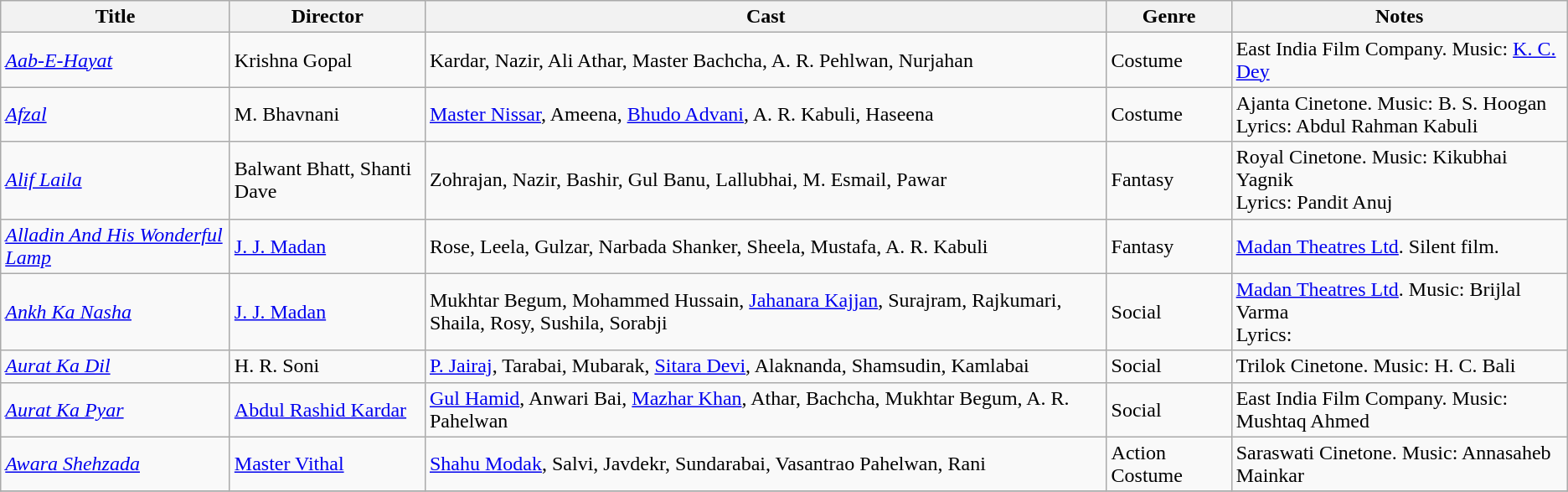<table class="wikitable">
<tr>
<th>Title</th>
<th>Director</th>
<th>Cast</th>
<th>Genre</th>
<th>Notes</th>
</tr>
<tr>
<td><em><a href='#'>Aab-E-Hayat</a></em></td>
<td>Krishna Gopal</td>
<td>Kardar, Nazir,  Ali Athar, Master Bachcha, A. R.  Pehlwan, Nurjahan</td>
<td>Costume</td>
<td>East India Film Company. Music: <a href='#'>K. C. Dey</a></td>
</tr>
<tr>
<td><em><a href='#'>Afzal</a></em></td>
<td>M. Bhavnani</td>
<td><a href='#'>Master Nissar</a>, Ameena, <a href='#'>Bhudo Advani</a>,  A. R. Kabuli, Haseena</td>
<td>Costume</td>
<td>Ajanta Cinetone. Music: B. S. Hoogan<br>Lyrics: Abdul Rahman Kabuli</td>
</tr>
<tr>
<td><em><a href='#'>Alif Laila</a></em></td>
<td>Balwant Bhatt, Shanti Dave</td>
<td>Zohrajan, Nazir,  Bashir, Gul Banu,  Lallubhai, M. Esmail, Pawar</td>
<td>Fantasy</td>
<td>Royal Cinetone. Music: Kikubhai Yagnik<br>Lyrics: Pandit Anuj</td>
</tr>
<tr>
<td><em><a href='#'> Alladin And His Wonderful Lamp</a></em></td>
<td><a href='#'>J. J. Madan</a></td>
<td>Rose,  Leela, Gulzar, Narbada Shanker, Sheela,  Mustafa, A. R. Kabuli</td>
<td>Fantasy</td>
<td><a href='#'>Madan Theatres Ltd</a>.  Silent film.</td>
</tr>
<tr>
<td><em><a href='#'> Ankh Ka Nasha</a></em></td>
<td><a href='#'>J. J. Madan</a></td>
<td>Mukhtar Begum, Mohammed Hussain, <a href='#'>Jahanara Kajjan</a>,  Surajram, Rajkumari, Shaila, Rosy, Sushila, Sorabji</td>
<td>Social</td>
<td><a href='#'>Madan Theatres Ltd</a>.  Music: Brijlal Varma<br>Lyrics:</td>
</tr>
<tr>
<td><em><a href='#'>Aurat Ka Dil</a></em></td>
<td>H. R. Soni</td>
<td><a href='#'>P. Jairaj</a>, Tarabai, Mubarak, <a href='#'>Sitara Devi</a>, Alaknanda, Shamsudin, Kamlabai</td>
<td>Social</td>
<td>Trilok Cinetone. Music: H. C. Bali</td>
</tr>
<tr>
<td><em><a href='#'>Aurat Ka Pyar</a></em></td>
<td><a href='#'>Abdul Rashid Kardar</a></td>
<td><a href='#'>Gul Hamid</a>, Anwari Bai, <a href='#'>Mazhar Khan</a>,  Athar, Bachcha, Mukhtar Begum, A. R. Pahelwan</td>
<td>Social</td>
<td>East India Film Company. Music: Mushtaq Ahmed</td>
</tr>
<tr>
<td><em><a href='#'>Awara Shehzada</a></em></td>
<td><a href='#'>Master Vithal</a></td>
<td><a href='#'>Shahu Modak</a>, Salvi, Javdekr, Sundarabai, Vasantrao Pahelwan, Rani</td>
<td>Action Costume</td>
<td>Saraswati Cinetone. Music: Annasaheb Mainkar</td>
</tr>
<tr>
</tr>
</table>
